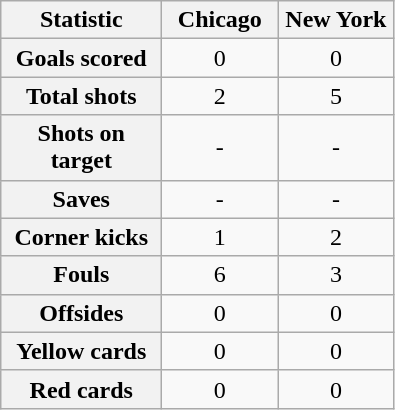<table class="wikitable plainrowheaders" style="text-align:center">
<tr>
<th scope=col width=100>Statistic</th>
<th scope=col width=70>Chicago</th>
<th scope=col width=70>New York</th>
</tr>
<tr>
<th scope=row>Goals scored</th>
<td>0</td>
<td>0</td>
</tr>
<tr>
<th scope=row>Total shots</th>
<td>2</td>
<td>5</td>
</tr>
<tr>
<th scope=row>Shots on target</th>
<td>-</td>
<td>-</td>
</tr>
<tr>
<th scope=row>Saves</th>
<td>-</td>
<td>-</td>
</tr>
<tr>
<th scope=row>Corner kicks</th>
<td>1</td>
<td>2</td>
</tr>
<tr>
<th scope=row>Fouls</th>
<td>6</td>
<td>3</td>
</tr>
<tr>
<th scope=row>Offsides</th>
<td>0</td>
<td>0</td>
</tr>
<tr>
<th scope=row>Yellow cards</th>
<td>0</td>
<td>0</td>
</tr>
<tr>
<th scope=row>Red cards</th>
<td>0</td>
<td>0</td>
</tr>
</table>
